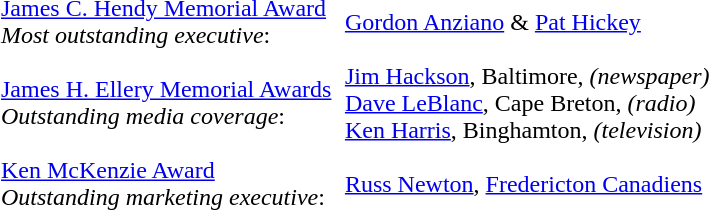<table cellpadding="3" cellspacing="3">
<tr>
<td><a href='#'>James C. Hendy Memorial Award</a><br><em>Most outstanding executive</em>:</td>
<td><a href='#'>Gordon Anziano</a> & <a href='#'>Pat Hickey</a></td>
</tr>
<tr>
<td><a href='#'>James H. Ellery Memorial Awards</a> <br><em>Outstanding media coverage</em>:</td>
<td><a href='#'>Jim Hackson</a>, Baltimore, <em>(newspaper)</em><br><a href='#'>Dave LeBlanc</a>, Cape Breton, <em>(radio)</em><br><a href='#'>Ken Harris</a>, Binghamton, <em>(television)</em></td>
</tr>
<tr>
<td><a href='#'>Ken McKenzie Award</a><br><em>Outstanding marketing executive</em>:</td>
<td><a href='#'>Russ Newton</a>, <a href='#'>Fredericton Canadiens</a></td>
</tr>
</table>
